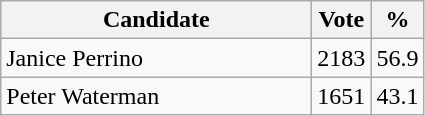<table class="wikitable">
<tr>
<th bgcolor="#DDDDFF" width="200px">Candidate</th>
<th bgcolor="#DDDDFF">Vote</th>
<th bgcolor="#DDDDFF">%</th>
</tr>
<tr>
<td>Janice Perrino</td>
<td>2183</td>
<td>56.9</td>
</tr>
<tr>
<td>Peter Waterman</td>
<td>1651</td>
<td>43.1</td>
</tr>
</table>
